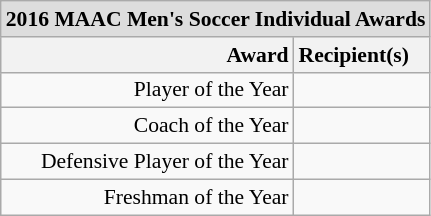<table class="wikitable" style="white-space:nowrap; font-size:90%;">
<tr>
<td colspan="7" style="text-align:center; background:#ddd;"><strong>2016 MAAC Men's Soccer Individual Awards</strong></td>
</tr>
<tr>
<th style="text-align:right;">Award</th>
<th style="text-align:left;">Recipient(s)</th>
</tr>
<tr>
<td style="text-align:right;">Player of the Year</td>
<td style="text-align:left;"></td>
</tr>
<tr>
<td style="text-align:right;">Coach of the Year</td>
<td style="text-align:left;"></td>
</tr>
<tr>
<td style="text-align:right;">Defensive Player of the Year</td>
<td style="text-align:left;"></td>
</tr>
<tr>
<td style="text-align:right;">Freshman of the Year</td>
<td style="text-align:left;"></td>
</tr>
</table>
